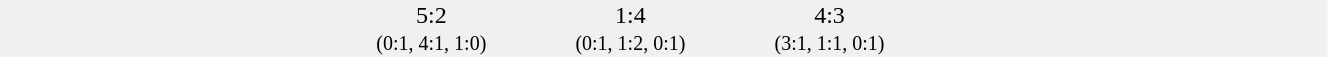<table style="width: 70%; background: #F0F0F0;" cellspacing="0">
<tr valign="top">
<td width="25%" align="right"></td>
<td width="15%" align="center">5:2<br><small>(0:1, 4:1, 1:0)</small></td>
<td width="15%" align="center">1:4<br><small>(0:1, 1:2, 0:1)</small></td>
<td width="15%" align="center">4:3<br><small>(3:1, 1:1, 0:1)</small></td>
<td width="25%" align="left"></td>
<td style="font-size:85%;"></td>
</tr>
</table>
